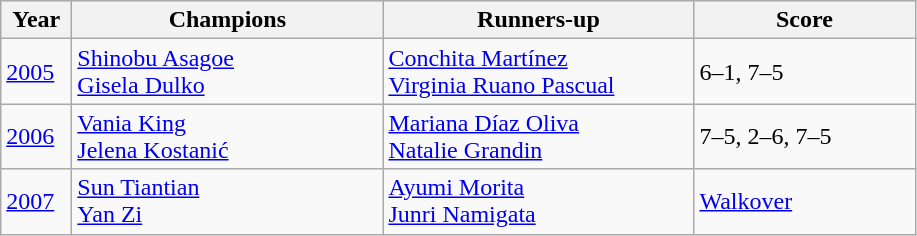<table class="wikitable">
<tr>
<th style="width:40px">Year</th>
<th style="width:200px">Champions</th>
<th style="width:200px">Runners-up</th>
<th style="width:140px" class="unsortable">Score</th>
</tr>
<tr>
<td><a href='#'>2005</a></td>
<td> <a href='#'>Shinobu Asagoe</a> <br> <a href='#'>Gisela Dulko</a></td>
<td> <a href='#'>Conchita Martínez</a> <br> <a href='#'>Virginia Ruano Pascual</a></td>
<td>6–1, 7–5</td>
</tr>
<tr>
<td><a href='#'>2006</a></td>
<td> <a href='#'>Vania King</a> <br> <a href='#'>Jelena Kostanić</a></td>
<td> <a href='#'>Mariana Díaz Oliva</a> <br> <a href='#'>Natalie Grandin</a></td>
<td>7–5, 2–6, 7–5</td>
</tr>
<tr>
<td><a href='#'>2007</a></td>
<td> <a href='#'>Sun Tiantian</a> <br> <a href='#'>Yan Zi</a></td>
<td> <a href='#'>Ayumi Morita</a> <br> <a href='#'>Junri Namigata</a></td>
<td><a href='#'>Walkover</a></td>
</tr>
</table>
